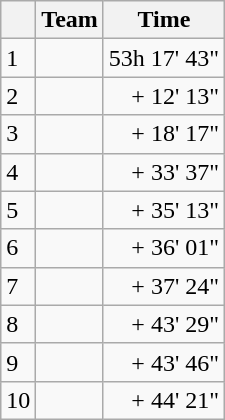<table class="wikitable">
<tr>
<th></th>
<th>Team</th>
<th>Time</th>
</tr>
<tr>
<td>1</td>
<td> </td>
<td align=right>53h 17' 43"</td>
</tr>
<tr>
<td>2</td>
<td></td>
<td align=right>+ 12' 13"</td>
</tr>
<tr>
<td>3</td>
<td></td>
<td align=right>+ 18' 17"</td>
</tr>
<tr>
<td>4</td>
<td></td>
<td align=right>+ 33' 37"</td>
</tr>
<tr>
<td>5</td>
<td></td>
<td align=right>+ 35' 13"</td>
</tr>
<tr>
<td>6</td>
<td></td>
<td align=right>+ 36' 01"</td>
</tr>
<tr>
<td>7</td>
<td></td>
<td align=right>+ 37' 24"</td>
</tr>
<tr>
<td>8</td>
<td></td>
<td align=right>+ 43' 29"</td>
</tr>
<tr>
<td>9</td>
<td></td>
<td align=right>+ 43' 46"</td>
</tr>
<tr>
<td>10</td>
<td></td>
<td align=right>+ 44' 21"</td>
</tr>
</table>
